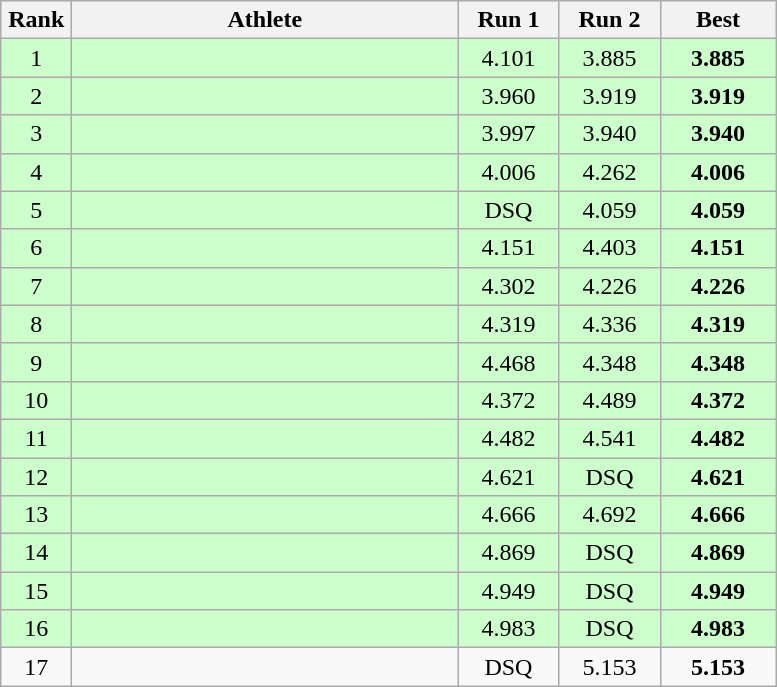<table class=wikitable style="text-align:center">
<tr>
<th width=40>Rank</th>
<th width=250>Athlete</th>
<th width=60>Run 1</th>
<th width=60>Run 2</th>
<th width=70>Best</th>
</tr>
<tr bgcolor="ccffcc">
<td>1</td>
<td align=left></td>
<td>4.101</td>
<td>3.885</td>
<td><strong>3.885</strong></td>
</tr>
<tr bgcolor="ccffcc">
<td>2</td>
<td align=left></td>
<td>3.960</td>
<td>3.919</td>
<td><strong>3.919</strong></td>
</tr>
<tr bgcolor="ccffcc">
<td>3</td>
<td align=left></td>
<td>3.997</td>
<td>3.940</td>
<td><strong>3.940</strong></td>
</tr>
<tr bgcolor="ccffcc">
<td>4</td>
<td align=left></td>
<td>4.006</td>
<td>4.262</td>
<td><strong>4.006</strong></td>
</tr>
<tr bgcolor="ccffcc">
<td>5</td>
<td align=left></td>
<td>DSQ</td>
<td>4.059</td>
<td><strong>4.059</strong></td>
</tr>
<tr bgcolor="ccffcc">
<td>6</td>
<td align=left></td>
<td>4.151</td>
<td>4.403</td>
<td><strong>4.151</strong></td>
</tr>
<tr bgcolor="ccffcc">
<td>7</td>
<td align=left></td>
<td>4.302</td>
<td>4.226</td>
<td><strong>4.226</strong></td>
</tr>
<tr bgcolor="ccffcc">
<td>8</td>
<td align=left></td>
<td>4.319</td>
<td>4.336</td>
<td><strong>4.319</strong></td>
</tr>
<tr bgcolor="ccffcc">
<td>9</td>
<td align=left></td>
<td>4.468</td>
<td>4.348</td>
<td><strong>4.348</strong></td>
</tr>
<tr bgcolor="ccffcc">
<td>10</td>
<td align=left></td>
<td>4.372</td>
<td>4.489</td>
<td><strong>4.372</strong></td>
</tr>
<tr bgcolor="ccffcc">
<td>11</td>
<td align=left></td>
<td>4.482</td>
<td>4.541</td>
<td><strong>4.482</strong></td>
</tr>
<tr bgcolor="ccffcc">
<td>12</td>
<td align=left></td>
<td>4.621</td>
<td>DSQ</td>
<td><strong>4.621</strong></td>
</tr>
<tr bgcolor="ccffcc">
<td>13</td>
<td align=left></td>
<td>4.666</td>
<td>4.692</td>
<td><strong>4.666</strong></td>
</tr>
<tr bgcolor="ccffcc">
<td>14</td>
<td align=left></td>
<td>4.869</td>
<td>DSQ</td>
<td><strong>4.869</strong></td>
</tr>
<tr bgcolor="ccffcc">
<td>15</td>
<td align=left></td>
<td>4.949</td>
<td>DSQ</td>
<td><strong>4.949</strong></td>
</tr>
<tr bgcolor="ccffcc">
<td>16</td>
<td align=left></td>
<td>4.983</td>
<td>DSQ</td>
<td><strong>4.983</strong></td>
</tr>
<tr>
<td>17</td>
<td align=left></td>
<td>DSQ</td>
<td>5.153</td>
<td><strong>5.153</strong></td>
</tr>
</table>
